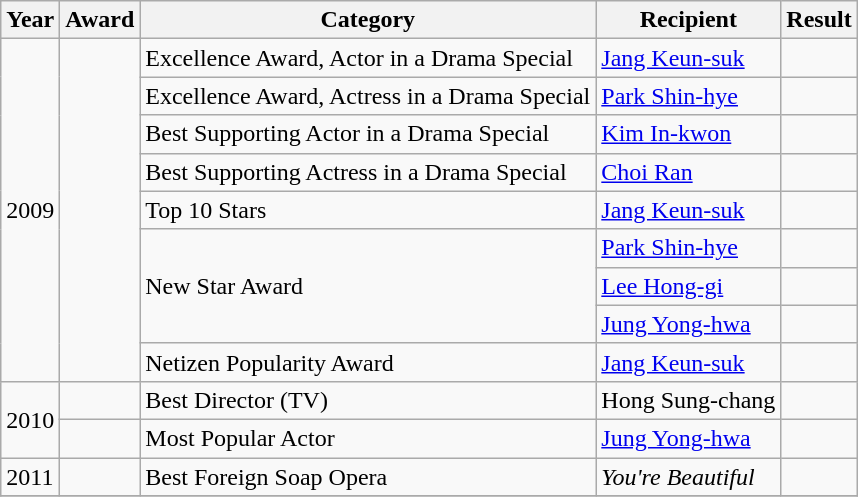<table class="wikitable">
<tr>
<th>Year</th>
<th>Award</th>
<th>Category</th>
<th>Recipient</th>
<th>Result</th>
</tr>
<tr>
<td rowspan=9>2009</td>
<td rowspan=9></td>
<td>Excellence Award, Actor in a Drama Special</td>
<td><a href='#'>Jang Keun-suk</a></td>
<td></td>
</tr>
<tr>
<td>Excellence Award, Actress in a Drama Special</td>
<td><a href='#'>Park Shin-hye</a></td>
<td></td>
</tr>
<tr>
<td>Best Supporting Actor in a Drama Special</td>
<td><a href='#'>Kim In-kwon</a></td>
<td></td>
</tr>
<tr>
<td>Best Supporting Actress in a Drama Special</td>
<td><a href='#'>Choi Ran</a></td>
<td></td>
</tr>
<tr>
<td>Top 10 Stars</td>
<td><a href='#'>Jang Keun-suk</a></td>
<td></td>
</tr>
<tr>
<td rowspan=3>New Star Award</td>
<td><a href='#'>Park Shin-hye</a></td>
<td></td>
</tr>
<tr>
<td><a href='#'>Lee Hong-gi</a></td>
<td></td>
</tr>
<tr>
<td><a href='#'>Jung Yong-hwa</a></td>
<td></td>
</tr>
<tr>
<td>Netizen Popularity Award</td>
<td><a href='#'>Jang Keun-suk</a></td>
<td></td>
</tr>
<tr>
<td rowspan=2>2010</td>
<td></td>
<td>Best Director (TV)</td>
<td>Hong Sung-chang</td>
<td></td>
</tr>
<tr>
<td></td>
<td>Most Popular Actor</td>
<td><a href='#'>Jung Yong-hwa</a></td>
<td></td>
</tr>
<tr>
<td>2011</td>
<td></td>
<td>Best Foreign Soap Opera</td>
<td><em>You're Beautiful</em></td>
<td></td>
</tr>
<tr>
</tr>
</table>
